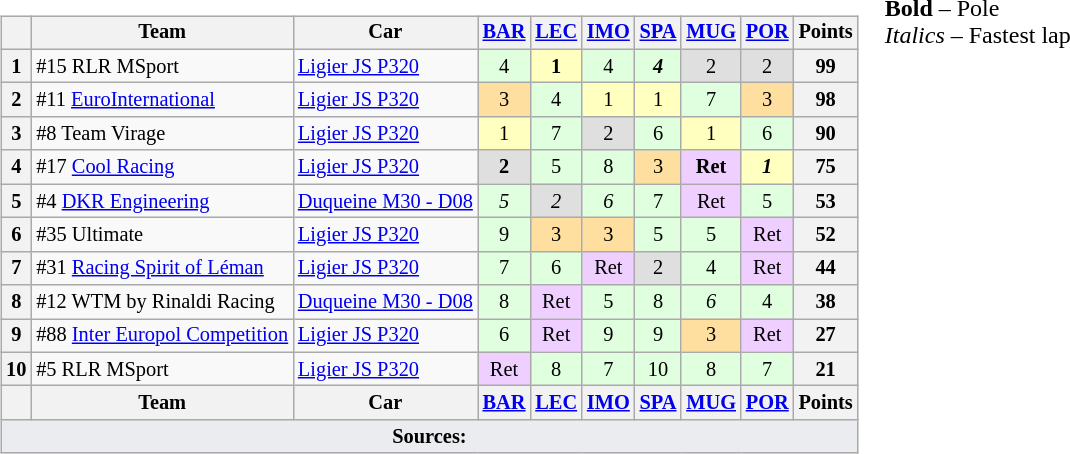<table>
<tr>
<td valign="top"><br><table class="wikitable" style="font-size:85%; text-align:center;">
<tr>
<th></th>
<th>Team</th>
<th>Car</th>
<th><a href='#'>BAR</a><br></th>
<th><a href='#'>LEC</a><br></th>
<th><a href='#'>IMO</a><br></th>
<th><a href='#'>SPA</a><br></th>
<th><a href='#'>MUG</a><br></th>
<th><a href='#'>POR</a><br></th>
<th>Points</th>
</tr>
<tr>
<th>1</th>
<td align="left"> #15 RLR MSport</td>
<td align="left"><a href='#'>Ligier JS P320</a></td>
<td style="background:#DFFFDF;">4</td>
<td style="background:#FFFFBF;"><strong>1</strong></td>
<td style="background:#DFFFDF;">4</td>
<td style="background:#DFFFDF;"><strong><em>4</em></strong></td>
<td style="background:#DFDFDF;">2</td>
<td style="background:#DFDFDF;">2</td>
<th>99</th>
</tr>
<tr>
<th>2</th>
<td align="left"> #11 <a href='#'>EuroInternational</a></td>
<td align="left"><a href='#'>Ligier JS P320</a></td>
<td style="background:#FFDF9F;">3</td>
<td style="background:#DFFFDF;">4</td>
<td style="background:#FFFFBF;">1</td>
<td style="background:#FFFFBF;">1</td>
<td style="background:#DFFFDF;">7</td>
<td style="background:#FFDF9F;">3</td>
<th>98</th>
</tr>
<tr>
<th>3</th>
<td align="left"> #8 Team Virage</td>
<td align="left"><a href='#'>Ligier JS P320</a></td>
<td style="background:#FFFFBF;">1</td>
<td style="background:#DFFFDF;">7</td>
<td style="background:#DFDFDF;">2</td>
<td style="background:#DFFFDF;">6</td>
<td style="background:#FFFFBF;">1</td>
<td style="background:#DFFFDF;">6</td>
<th>90</th>
</tr>
<tr>
<th>4</th>
<td align="left"> #17 <a href='#'>Cool Racing</a></td>
<td align="left"><a href='#'>Ligier JS P320</a></td>
<td style="background:#DFDFDF;"><strong>2</strong></td>
<td style="background:#DFFFDF;">5</td>
<td style="background:#DFFFDF;">8</td>
<td style="background:#FFDF9F;">3</td>
<td style="background:#EFCFFF;"><strong>Ret</strong></td>
<td style="background:#FFFFBF;"><strong><em>1</em></strong></td>
<th>75</th>
</tr>
<tr>
<th>5</th>
<td align="left"> #4 <a href='#'>DKR Engineering</a></td>
<td align="left"><a href='#'>Duqueine M30 - D08</a></td>
<td style="background:#DFFFDF;"><em>5</em></td>
<td style="background:#DFDFDF;"><em>2</em></td>
<td style="background:#DFFFDF;"><em>6</em></td>
<td style="background:#DFFFDF;">7</td>
<td style="background:#EFCFFF;">Ret</td>
<td style="background:#DFFFDF;">5</td>
<th>53</th>
</tr>
<tr>
<th>6</th>
<td align="left"> #35 Ultimate</td>
<td align="left"><a href='#'>Ligier JS P320</a></td>
<td style="background:#DFFFDF;">9</td>
<td style="background:#FFDF9F;">3</td>
<td style="background:#FFDF9F;">3</td>
<td style="background:#DFFFDF;">5</td>
<td style="background:#DFFFDF;">5</td>
<td style="background:#EFCFFF;">Ret</td>
<th>52</th>
</tr>
<tr>
<th>7</th>
<td align="left"> #31 <a href='#'>Racing Spirit of Léman</a></td>
<td align="left"><a href='#'>Ligier JS P320</a></td>
<td style="background:#DFFFDF;">7</td>
<td style="background:#DFFFDF;">6</td>
<td style="background:#EFCFFF;">Ret</td>
<td style="background:#DFDFDF;">2</td>
<td style="background:#DFFFDF;">4</td>
<td style="background:#EFCFFF;">Ret</td>
<th>44</th>
</tr>
<tr>
<th>8</th>
<td align="left"> #12 WTM by Rinaldi Racing</td>
<td align="left"><a href='#'>Duqueine M30 - D08</a></td>
<td style="background:#DFFFDF;">8</td>
<td style="background:#EFCFFF;">Ret</td>
<td style="background:#DFFFDF;">5</td>
<td style="background:#DFFFDF;">8</td>
<td style="background:#DFFFDF;"><em>6</em></td>
<td style="background:#DFFFDF;">4</td>
<th>38</th>
</tr>
<tr>
<th>9</th>
<td align="left"> #88 <a href='#'>Inter Europol Competition</a></td>
<td align="left"><a href='#'>Ligier JS P320</a></td>
<td style="background:#DFFFDF;">6</td>
<td style="background:#EFCFFF;">Ret</td>
<td style="background:#DFFFDF;">9</td>
<td style="background:#DFFFDF;">9</td>
<td style="background:#FFDF9F;">3</td>
<td style="background:#EFCFFF;">Ret</td>
<th>27</th>
</tr>
<tr>
<th>10</th>
<td align="left"> #5 RLR MSport</td>
<td align="left"><a href='#'>Ligier JS P320</a></td>
<td style="background:#EFCFFF;">Ret</td>
<td style="background:#DFFFDF;">8</td>
<td style="background:#DFFFDF;">7</td>
<td style="background:#DFFFDF;">10</td>
<td style="background:#DFFFDF;">8</td>
<td style="background:#DFFFDF;">7</td>
<th>21</th>
</tr>
<tr>
<th></th>
<th>Team</th>
<th>Car</th>
<th><a href='#'>BAR</a><br></th>
<th><a href='#'>LEC</a><br></th>
<th><a href='#'>IMO</a><br></th>
<th><a href='#'>SPA</a><br></th>
<th><a href='#'>MUG</a><br></th>
<th><a href='#'>POR</a><br></th>
<th>Points</th>
</tr>
<tr class="sortbottom">
<td colspan="10" style="background-color:#EAECF0;text-align:center"><strong>Sources:</strong></td>
</tr>
</table>
</td>
<td valign="top"><br><span><strong>Bold</strong> – Pole</span><br><span><em>Italics</em> – Fastest lap</span></td>
</tr>
</table>
